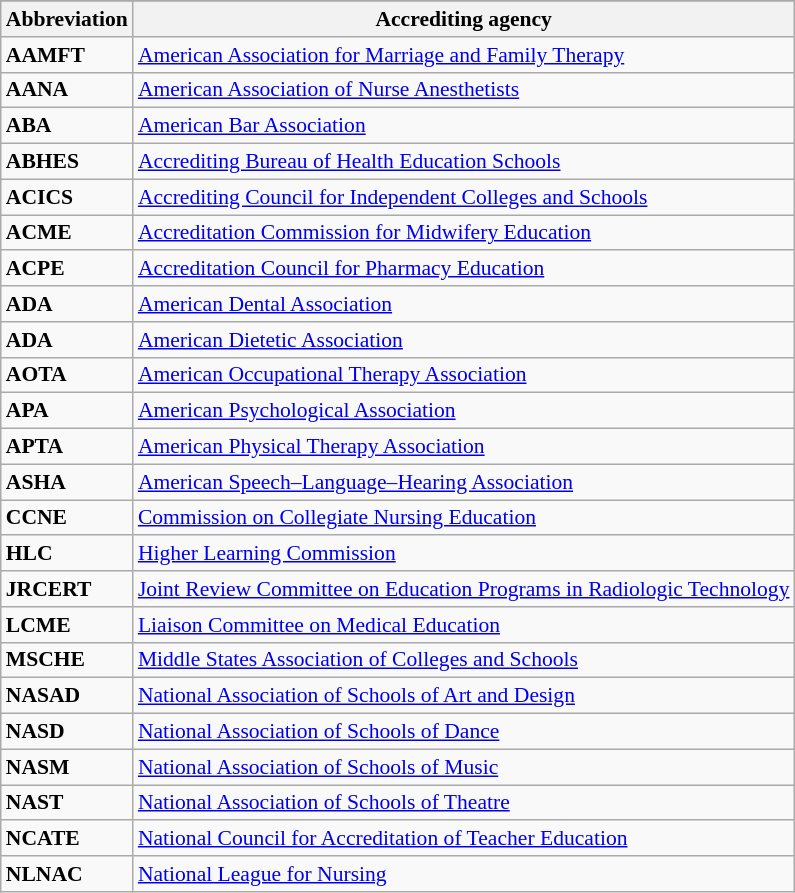<table class="wikitable plainrowheaders" style="text-align:left; width:auto; font-size:90%">
<tr>
</tr>
<tr>
<th scope="col">Abbreviation</th>
<th scope="col">Accrediting agency</th>
</tr>
<tr>
<td><strong>AAMFT</strong></td>
<td><a href='#'>American Association for Marriage and Family Therapy</a></td>
</tr>
<tr>
<td><strong>AANA</strong></td>
<td><a href='#'>American Association of Nurse Anesthetists</a></td>
</tr>
<tr>
<td><strong>ABA</strong></td>
<td><a href='#'>American Bar Association</a></td>
</tr>
<tr>
<td><strong>ABHES</strong></td>
<td><a href='#'>Accrediting Bureau of Health Education Schools</a></td>
</tr>
<tr>
<td><strong>ACICS</strong></td>
<td><a href='#'>Accrediting Council for Independent Colleges and Schools</a></td>
</tr>
<tr>
<td><strong>ACME</strong></td>
<td><a href='#'>Accreditation Commission for Midwifery Education</a></td>
</tr>
<tr>
<td><strong>ACPE</strong></td>
<td><a href='#'>Accreditation Council for Pharmacy Education</a></td>
</tr>
<tr>
<td><strong>ADA</strong></td>
<td><a href='#'>American Dental Association</a></td>
</tr>
<tr>
<td><strong>ADA</strong></td>
<td><a href='#'>American Dietetic Association</a></td>
</tr>
<tr>
<td><strong>AOTA</strong></td>
<td><a href='#'>American Occupational Therapy Association</a></td>
</tr>
<tr>
<td><strong>APA</strong></td>
<td><a href='#'>American Psychological Association</a></td>
</tr>
<tr>
<td><strong>APTA</strong></td>
<td><a href='#'>American Physical Therapy Association</a></td>
</tr>
<tr>
<td><strong>ASHA</strong></td>
<td><a href='#'>American Speech–Language–Hearing Association</a></td>
</tr>
<tr>
<td><strong>CCNE</strong></td>
<td><a href='#'>Commission on Collegiate Nursing Education</a></td>
</tr>
<tr>
<td><strong>HLC</strong></td>
<td><a href='#'>Higher Learning Commission</a></td>
</tr>
<tr>
<td><strong>JRCERT</strong></td>
<td><a href='#'>Joint Review Committee on Education Programs in Radiologic Technology</a></td>
</tr>
<tr>
<td><strong>LCME</strong></td>
<td><a href='#'>Liaison Committee on Medical Education</a></td>
</tr>
<tr>
<td><strong>MSCHE</strong></td>
<td><a href='#'>Middle States Association of Colleges and Schools</a></td>
</tr>
<tr>
<td><strong>NASAD</strong></td>
<td><a href='#'>National Association of Schools of Art and Design</a></td>
</tr>
<tr>
<td><strong>NASD</strong></td>
<td><a href='#'>National Association of Schools of Dance</a></td>
</tr>
<tr>
<td><strong>NASM</strong></td>
<td><a href='#'>National Association of Schools of Music</a></td>
</tr>
<tr>
<td><strong>NAST</strong></td>
<td><a href='#'>National Association of Schools of Theatre</a></td>
</tr>
<tr>
<td><strong>NCATE</strong></td>
<td><a href='#'>National Council for Accreditation of Teacher Education</a></td>
</tr>
<tr>
<td><strong>NLNAC</strong></td>
<td><a href='#'>National League for Nursing</a></td>
</tr>
</table>
